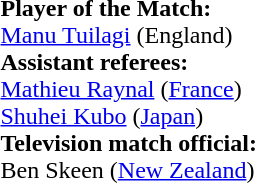<table style="width:100%">
<tr>
<td><br><strong>Player of the Match:</strong>
<br><a href='#'>Manu Tuilagi</a> (England)<br><strong>Assistant referees:</strong>
<br><a href='#'>Mathieu Raynal</a> (<a href='#'>France</a>)
<br><a href='#'>Shuhei Kubo</a> (<a href='#'>Japan</a>)
<br><strong>Television match official:</strong>
<br>Ben Skeen (<a href='#'>New Zealand</a>)</td>
</tr>
</table>
